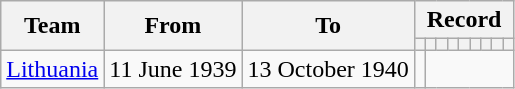<table class="wikitable" style="text-align: center">
<tr>
<th rowspan="2">Team</th>
<th rowspan="2">From</th>
<th rowspan="2">To</th>
<th colspan="9">Record</th>
</tr>
<tr>
<th></th>
<th></th>
<th></th>
<th></th>
<th></th>
<th></th>
<th></th>
<th></th>
<th></th>
</tr>
<tr>
<td><a href='#'>Lithuania</a></td>
<td>11 June 1939</td>
<td>13 October 1940<br></td>
<td></td>
</tr>
</table>
